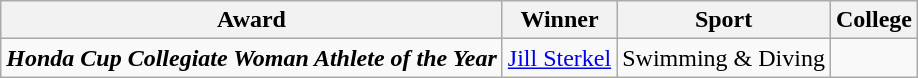<table class="wikitable">
<tr>
<th>Award</th>
<th>Winner</th>
<th>Sport</th>
<th>College</th>
</tr>
<tr>
<td><strong><em>Honda Cup<strong> Collegiate Woman Athlete of the Year<em></td>
<td><a href='#'>Jill Sterkel</a></td>
<td>Swimming & Diving</td>
<td></td>
</tr>
</table>
